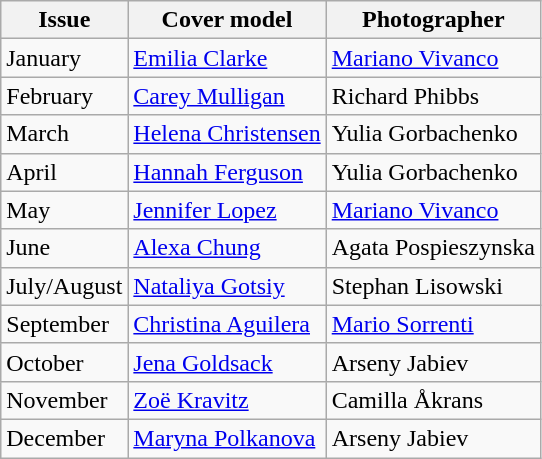<table class="sortable wikitable">
<tr>
<th>Issue</th>
<th>Cover model</th>
<th>Photographer</th>
</tr>
<tr>
<td>January</td>
<td><a href='#'>Emilia Clarke</a></td>
<td><a href='#'>Mariano Vivanco</a></td>
</tr>
<tr>
<td>February</td>
<td><a href='#'>Carey Mulligan</a></td>
<td>Richard Phibbs</td>
</tr>
<tr>
<td>March</td>
<td><a href='#'>Helena Christensen</a></td>
<td>Yulia Gorbachenko</td>
</tr>
<tr>
<td>April</td>
<td><a href='#'>Hannah Ferguson</a></td>
<td>Yulia Gorbachenko</td>
</tr>
<tr>
<td>May</td>
<td><a href='#'>Jennifer Lopez</a></td>
<td><a href='#'>Mariano Vivanco</a></td>
</tr>
<tr>
<td>June</td>
<td><a href='#'>Alexa Chung</a></td>
<td>Agata Pospieszynska</td>
</tr>
<tr>
<td>July/August</td>
<td><a href='#'>Nataliya Gotsiy</a></td>
<td>Stephan Lisowski</td>
</tr>
<tr>
<td>September</td>
<td><a href='#'>Christina Aguilera</a></td>
<td><a href='#'>Mario Sorrenti</a></td>
</tr>
<tr>
<td>October</td>
<td><a href='#'>Jena Goldsack</a></td>
<td>Arseny Jabiev</td>
</tr>
<tr>
<td>November</td>
<td><a href='#'>Zoë Kravitz</a></td>
<td>Camilla Åkrans</td>
</tr>
<tr>
<td>December</td>
<td><a href='#'>Maryna Polkanova</a></td>
<td>Arseny Jabiev</td>
</tr>
</table>
